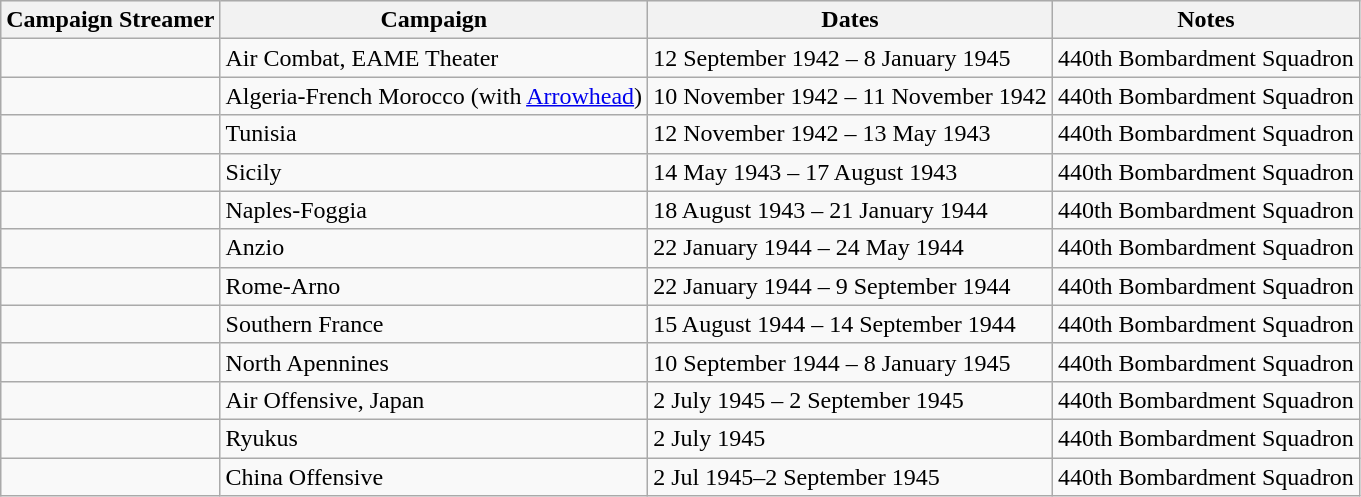<table class="wikitable">
<tr style="background:#efefef;">
<th>Campaign Streamer</th>
<th>Campaign</th>
<th>Dates</th>
<th>Notes</th>
</tr>
<tr>
<td></td>
<td>Air Combat, EAME Theater</td>
<td>12 September 1942 – 8 January 1945</td>
<td>440th Bombardment Squadron</td>
</tr>
<tr>
<td></td>
<td>Algeria-French Morocco (with <a href='#'>Arrowhead</a>)</td>
<td>10 November 1942 – 11 November 1942</td>
<td>440th Bombardment Squadron</td>
</tr>
<tr>
<td></td>
<td>Tunisia</td>
<td>12 November 1942 – 13 May 1943</td>
<td>440th Bombardment Squadron</td>
</tr>
<tr>
<td></td>
<td>Sicily</td>
<td>14 May 1943 – 17 August 1943</td>
<td>440th Bombardment Squadron</td>
</tr>
<tr>
<td></td>
<td>Naples-Foggia</td>
<td>18 August 1943 – 21 January 1944</td>
<td>440th Bombardment Squadron</td>
</tr>
<tr>
<td></td>
<td>Anzio</td>
<td>22 January 1944 – 24 May 1944</td>
<td>440th Bombardment Squadron</td>
</tr>
<tr>
<td></td>
<td>Rome-Arno</td>
<td>22 January 1944 – 9 September 1944</td>
<td>440th Bombardment Squadron</td>
</tr>
<tr>
<td></td>
<td>Southern France</td>
<td>15 August 1944 – 14 September 1944</td>
<td>440th Bombardment Squadron</td>
</tr>
<tr>
<td></td>
<td>North Apennines</td>
<td>10 September 1944 – 8 January 1945</td>
<td>440th Bombardment Squadron</td>
</tr>
<tr>
<td></td>
<td>Air Offensive, Japan</td>
<td>2 July 1945 – 2 September 1945</td>
<td>440th Bombardment Squadron</td>
</tr>
<tr>
<td></td>
<td>Ryukus</td>
<td>2 July 1945</td>
<td>440th Bombardment Squadron</td>
</tr>
<tr>
<td></td>
<td>China Offensive</td>
<td>2 Jul 1945–2 September 1945</td>
<td>440th Bombardment Squadron</td>
</tr>
</table>
